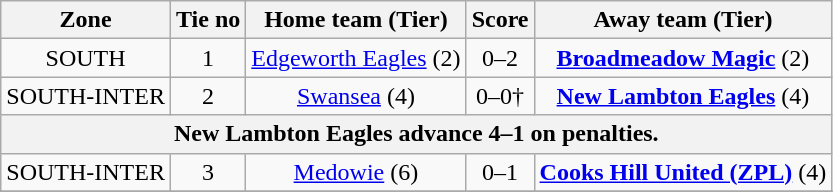<table class="wikitable" style="text-align:center">
<tr>
<th>Zone</th>
<th>Tie no</th>
<th>Home team (Tier)</th>
<th>Score</th>
<th>Away team (Tier)</th>
</tr>
<tr>
<td>SOUTH</td>
<td>1</td>
<td><a href='#'>Edgeworth Eagles</a> (2)</td>
<td>0–2</td>
<td><strong><a href='#'>Broadmeadow Magic</a></strong> (2)</td>
</tr>
<tr>
<td>SOUTH-INTER</td>
<td>2</td>
<td><a href='#'>Swansea</a> (4)</td>
<td>0–0†</td>
<td><strong><a href='#'>New Lambton Eagles</a></strong> (4)</td>
</tr>
<tr>
<th colspan=6>New Lambton Eagles advance 4–1 on penalties.</th>
</tr>
<tr>
<td>SOUTH-INTER</td>
<td>3</td>
<td><a href='#'>Medowie</a> (6)</td>
<td>0–1</td>
<td><strong><a href='#'>Cooks Hill United (ZPL)</a></strong> (4)</td>
</tr>
<tr>
</tr>
</table>
